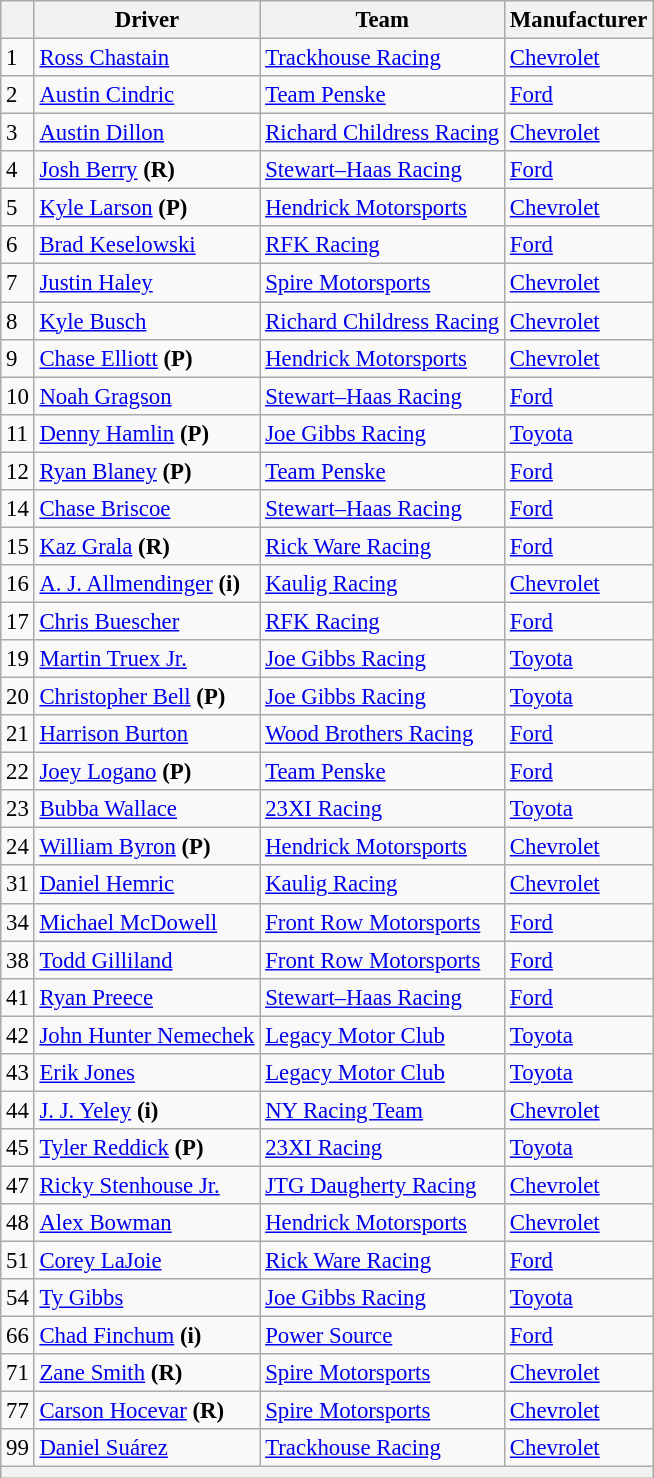<table class="wikitable" style="font-size:95%">
<tr>
<th></th>
<th>Driver</th>
<th>Team</th>
<th>Manufacturer</th>
</tr>
<tr>
<td>1</td>
<td><a href='#'>Ross Chastain</a></td>
<td><a href='#'>Trackhouse Racing</a></td>
<td><a href='#'>Chevrolet</a></td>
</tr>
<tr>
<td>2</td>
<td><a href='#'>Austin Cindric</a></td>
<td><a href='#'>Team Penske</a></td>
<td><a href='#'>Ford</a></td>
</tr>
<tr>
<td>3</td>
<td><a href='#'>Austin Dillon</a></td>
<td><a href='#'>Richard Childress Racing</a></td>
<td><a href='#'>Chevrolet</a></td>
</tr>
<tr>
<td>4</td>
<td><a href='#'>Josh Berry</a> <strong>(R)</strong></td>
<td><a href='#'>Stewart–Haas Racing</a></td>
<td><a href='#'>Ford</a></td>
</tr>
<tr>
<td>5</td>
<td><a href='#'>Kyle Larson</a> <strong>(P)</strong></td>
<td><a href='#'>Hendrick Motorsports</a></td>
<td><a href='#'>Chevrolet</a></td>
</tr>
<tr>
<td>6</td>
<td><a href='#'>Brad Keselowski</a></td>
<td><a href='#'>RFK Racing</a></td>
<td><a href='#'>Ford</a></td>
</tr>
<tr>
<td>7</td>
<td><a href='#'>Justin Haley</a></td>
<td><a href='#'>Spire Motorsports</a></td>
<td><a href='#'>Chevrolet</a></td>
</tr>
<tr>
<td>8</td>
<td><a href='#'>Kyle Busch</a></td>
<td><a href='#'>Richard Childress Racing</a></td>
<td><a href='#'>Chevrolet</a></td>
</tr>
<tr>
<td>9</td>
<td><a href='#'>Chase Elliott</a> <strong>(P)</strong></td>
<td><a href='#'>Hendrick Motorsports</a></td>
<td><a href='#'>Chevrolet</a></td>
</tr>
<tr>
<td>10</td>
<td><a href='#'>Noah Gragson</a></td>
<td><a href='#'>Stewart–Haas Racing</a></td>
<td><a href='#'>Ford</a></td>
</tr>
<tr>
<td>11</td>
<td><a href='#'>Denny Hamlin</a> <strong>(P)</strong></td>
<td><a href='#'>Joe Gibbs Racing</a></td>
<td><a href='#'>Toyota</a></td>
</tr>
<tr>
<td>12</td>
<td><a href='#'>Ryan Blaney</a> <strong>(P)</strong></td>
<td><a href='#'>Team Penske</a></td>
<td><a href='#'>Ford</a></td>
</tr>
<tr>
<td>14</td>
<td><a href='#'>Chase Briscoe</a></td>
<td><a href='#'>Stewart–Haas Racing</a></td>
<td><a href='#'>Ford</a></td>
</tr>
<tr>
<td>15</td>
<td><a href='#'>Kaz Grala</a> <strong>(R)</strong></td>
<td><a href='#'>Rick Ware Racing</a></td>
<td><a href='#'>Ford</a></td>
</tr>
<tr>
<td>16</td>
<td><a href='#'>A. J. Allmendinger</a> <strong>(i)</strong></td>
<td><a href='#'>Kaulig Racing</a></td>
<td><a href='#'>Chevrolet</a></td>
</tr>
<tr>
<td>17</td>
<td><a href='#'>Chris Buescher</a></td>
<td><a href='#'>RFK Racing</a></td>
<td><a href='#'>Ford</a></td>
</tr>
<tr>
<td>19</td>
<td><a href='#'>Martin Truex Jr.</a></td>
<td><a href='#'>Joe Gibbs Racing</a></td>
<td><a href='#'>Toyota</a></td>
</tr>
<tr>
<td>20</td>
<td><a href='#'>Christopher Bell</a> <strong>(P)</strong></td>
<td><a href='#'>Joe Gibbs Racing</a></td>
<td><a href='#'>Toyota</a></td>
</tr>
<tr>
<td>21</td>
<td><a href='#'>Harrison Burton</a></td>
<td><a href='#'>Wood Brothers Racing</a></td>
<td><a href='#'>Ford</a></td>
</tr>
<tr>
<td>22</td>
<td><a href='#'>Joey Logano</a> <strong>(P)</strong></td>
<td><a href='#'>Team Penske</a></td>
<td><a href='#'>Ford</a></td>
</tr>
<tr>
<td>23</td>
<td><a href='#'>Bubba Wallace</a></td>
<td><a href='#'>23XI Racing</a></td>
<td><a href='#'>Toyota</a></td>
</tr>
<tr>
<td>24</td>
<td><a href='#'>William Byron</a> <strong>(P)</strong></td>
<td><a href='#'>Hendrick Motorsports</a></td>
<td><a href='#'>Chevrolet</a></td>
</tr>
<tr>
<td>31</td>
<td><a href='#'>Daniel Hemric</a></td>
<td><a href='#'>Kaulig Racing</a></td>
<td><a href='#'>Chevrolet</a></td>
</tr>
<tr>
<td>34</td>
<td><a href='#'>Michael McDowell</a></td>
<td><a href='#'>Front Row Motorsports</a></td>
<td><a href='#'>Ford</a></td>
</tr>
<tr>
<td>38</td>
<td><a href='#'>Todd Gilliland</a></td>
<td><a href='#'>Front Row Motorsports</a></td>
<td><a href='#'>Ford</a></td>
</tr>
<tr>
<td>41</td>
<td><a href='#'>Ryan Preece</a></td>
<td><a href='#'>Stewart–Haas Racing</a></td>
<td><a href='#'>Ford</a></td>
</tr>
<tr>
<td>42</td>
<td><a href='#'>John Hunter Nemechek</a></td>
<td><a href='#'>Legacy Motor Club</a></td>
<td><a href='#'>Toyota</a></td>
</tr>
<tr>
<td>43</td>
<td><a href='#'>Erik Jones</a></td>
<td><a href='#'>Legacy Motor Club</a></td>
<td><a href='#'>Toyota</a></td>
</tr>
<tr>
<td>44</td>
<td><a href='#'>J. J. Yeley</a> <strong>(i)</strong></td>
<td><a href='#'>NY Racing Team</a></td>
<td><a href='#'>Chevrolet</a></td>
</tr>
<tr>
<td>45</td>
<td><a href='#'>Tyler Reddick</a> <strong>(P)</strong></td>
<td><a href='#'>23XI Racing</a></td>
<td><a href='#'>Toyota</a></td>
</tr>
<tr>
<td>47</td>
<td><a href='#'>Ricky Stenhouse Jr.</a></td>
<td><a href='#'>JTG Daugherty Racing</a></td>
<td><a href='#'>Chevrolet</a></td>
</tr>
<tr>
<td>48</td>
<td><a href='#'>Alex Bowman</a></td>
<td><a href='#'>Hendrick Motorsports</a></td>
<td><a href='#'>Chevrolet</a></td>
</tr>
<tr>
<td>51</td>
<td><a href='#'>Corey LaJoie</a></td>
<td><a href='#'>Rick Ware Racing</a></td>
<td><a href='#'>Ford</a></td>
</tr>
<tr>
<td>54</td>
<td><a href='#'>Ty Gibbs</a></td>
<td><a href='#'>Joe Gibbs Racing</a></td>
<td><a href='#'>Toyota</a></td>
</tr>
<tr>
<td>66</td>
<td><a href='#'>Chad Finchum</a> <strong>(i)</strong></td>
<td><a href='#'>Power Source</a></td>
<td><a href='#'>Ford</a></td>
</tr>
<tr>
<td>71</td>
<td><a href='#'>Zane Smith</a> <strong>(R)</strong></td>
<td><a href='#'>Spire Motorsports</a></td>
<td><a href='#'>Chevrolet</a></td>
</tr>
<tr>
<td>77</td>
<td><a href='#'>Carson Hocevar</a> <strong>(R)</strong></td>
<td><a href='#'>Spire Motorsports</a></td>
<td><a href='#'>Chevrolet</a></td>
</tr>
<tr>
<td>99</td>
<td><a href='#'>Daniel Suárez</a></td>
<td><a href='#'>Trackhouse Racing</a></td>
<td><a href='#'>Chevrolet</a></td>
</tr>
<tr>
<th colspan="4"></th>
</tr>
</table>
